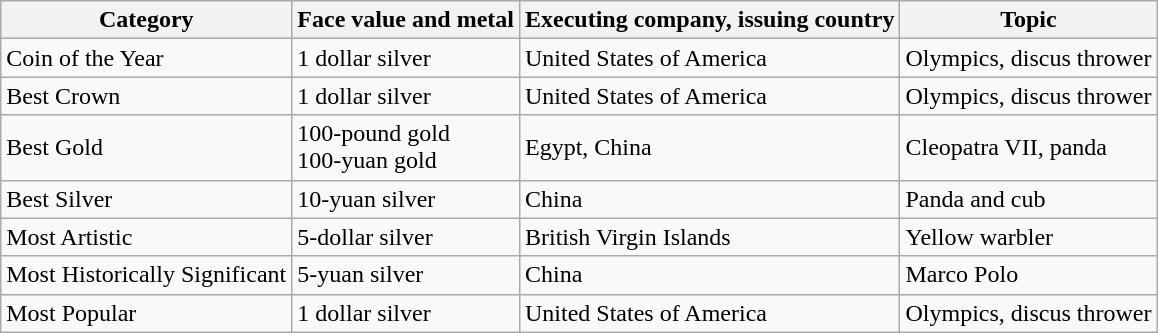<table class="wikitable plainrowheaders">
<tr>
<th>Category</th>
<th>Face value and metal</th>
<th>Executing company, issuing country</th>
<th>Topic</th>
</tr>
<tr>
<td>Coin of the Year</td>
<td>1 dollar silver</td>
<td>United States of America</td>
<td>Olympics, discus thrower</td>
</tr>
<tr>
<td>Best Crown</td>
<td>1 dollar silver</td>
<td>United States of America</td>
<td>Olympics, discus thrower</td>
</tr>
<tr>
<td>Best Gold</td>
<td>100-pound gold<br>100-yuan gold</td>
<td>Egypt, China</td>
<td>Cleopatra VII, panda</td>
</tr>
<tr>
<td>Best Silver</td>
<td>10-yuan silver</td>
<td>China</td>
<td>Panda and cub</td>
</tr>
<tr>
<td>Most Artistic</td>
<td>5-dollar silver</td>
<td>British Virgin Islands</td>
<td>Yellow warbler</td>
</tr>
<tr>
<td>Most Historically Significant</td>
<td>5-yuan silver</td>
<td>China</td>
<td>Marco Polo</td>
</tr>
<tr>
<td>Most Popular</td>
<td>1 dollar silver</td>
<td>United States of America</td>
<td>Olympics, discus thrower</td>
</tr>
</table>
